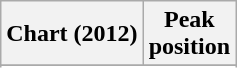<table class="wikitable">
<tr>
<th>Chart (2012)</th>
<th>Peak<br>position</th>
</tr>
<tr>
</tr>
<tr>
</tr>
</table>
